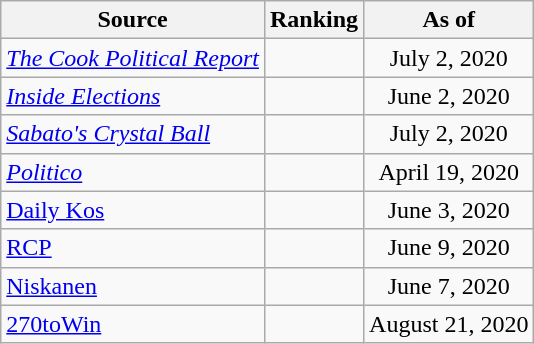<table class="wikitable" style="text-align:center">
<tr>
<th>Source</th>
<th>Ranking</th>
<th>As of</th>
</tr>
<tr>
<td align=left><em><a href='#'>The Cook Political Report</a></em></td>
<td></td>
<td>July 2, 2020</td>
</tr>
<tr>
<td align=left><em><a href='#'>Inside Elections</a></em></td>
<td></td>
<td>June 2, 2020</td>
</tr>
<tr>
<td align=left><em><a href='#'>Sabato's Crystal Ball</a></em></td>
<td></td>
<td>July 2, 2020</td>
</tr>
<tr>
<td align="left"><em><a href='#'>Politico</a></em></td>
<td></td>
<td>April 19, 2020</td>
</tr>
<tr>
<td align="left"><a href='#'>Daily Kos</a></td>
<td></td>
<td>June 3, 2020</td>
</tr>
<tr>
<td align="left"><a href='#'>RCP</a></td>
<td></td>
<td>June 9, 2020</td>
</tr>
<tr>
<td align="left"><a href='#'>Niskanen</a></td>
<td></td>
<td>June 7, 2020</td>
</tr>
<tr>
<td align="left"><a href='#'>270toWin</a></td>
<td></td>
<td>August 21, 2020</td>
</tr>
</table>
